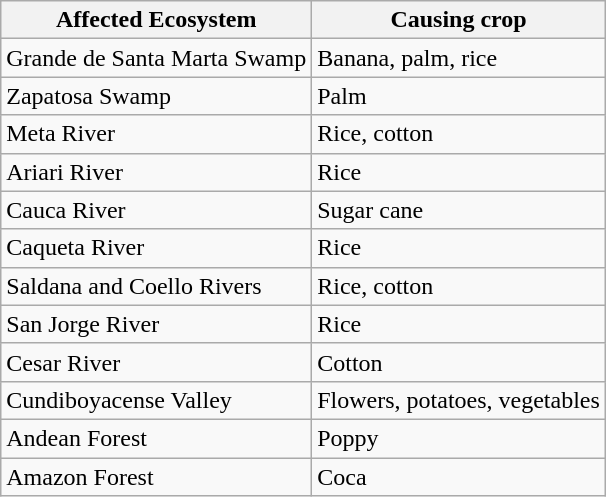<table class="wikitable">
<tr>
<th>Affected Ecosystem</th>
<th>Causing crop</th>
</tr>
<tr>
<td>Grande de Santa Marta Swamp</td>
<td>Banana, palm, rice</td>
</tr>
<tr>
<td>Zapatosa Swamp</td>
<td>Palm</td>
</tr>
<tr>
<td>Meta River</td>
<td>Rice, cotton</td>
</tr>
<tr>
<td>Ariari River</td>
<td>Rice</td>
</tr>
<tr>
<td>Cauca River</td>
<td>Sugar cane</td>
</tr>
<tr>
<td>Caqueta River</td>
<td>Rice</td>
</tr>
<tr>
<td>Saldana and Coello Rivers</td>
<td>Rice, cotton</td>
</tr>
<tr>
<td>San Jorge River</td>
<td>Rice</td>
</tr>
<tr>
<td>Cesar River</td>
<td>Cotton</td>
</tr>
<tr>
<td>Cundiboyacense Valley</td>
<td>Flowers, potatoes, vegetables</td>
</tr>
<tr>
<td>Andean Forest</td>
<td>Poppy</td>
</tr>
<tr>
<td>Amazon Forest</td>
<td>Coca</td>
</tr>
</table>
